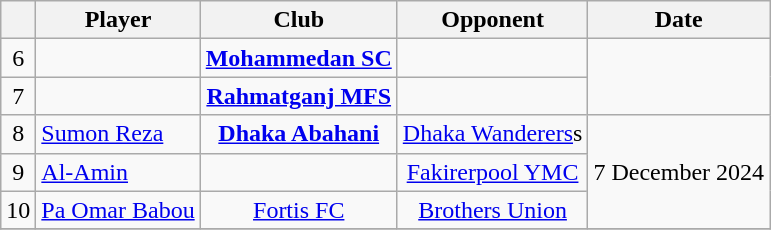<table class="wikitable" style="text-align:center">
<tr>
<th></th>
<th>Player</th>
<th>Club</th>
<th>Opponent</th>
<th>Date</th>
</tr>
<tr>
<td>6</td>
<td align="left"></td>
<td><strong><a href='#'>Mohammedan SC</a></strong></td>
<td></td>
<td rowspan="2"></td>
</tr>
<tr>
<td>7</td>
<td align="left"></td>
<td><strong><a href='#'>Rahmatganj MFS</a></strong></td>
<td></td>
</tr>
<tr>
<td>8</td>
<td align="left"> <a href='#'>Sumon Reza</a></td>
<td><strong><a href='#'>Dhaka Abahani</a></strong></td>
<td><a href='#'>Dhaka Wanderers</a>s</td>
<td rowspan="3">7 December 2024</td>
</tr>
<tr>
<td>9</td>
<td align="left"> <a href='#'>Al-Amin</a></td>
<td></td>
<td><a href='#'>Fakirerpool YMC</a></td>
</tr>
<tr>
<td>10</td>
<td align="left"> <a href='#'>Pa Omar Babou</a></td>
<td><a href='#'>Fortis FC</a></td>
<td><a href='#'>Brothers Union</a></td>
</tr>
<tr>
</tr>
</table>
